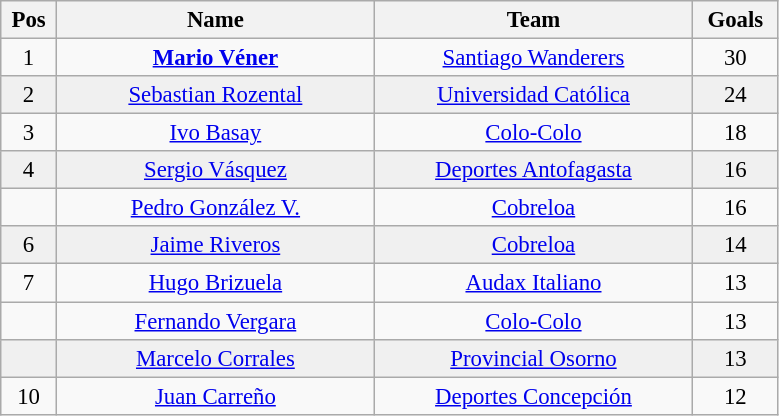<table class="wikitable" style="font-size:95%; text-align:center;">
<tr>
<th width="30">Pos</th>
<th width="205">Name</th>
<th width="205">Team</th>
<th width="50">Goals</th>
</tr>
<tr>
<td>1</td>
<td> <strong><a href='#'>Mario Véner</a></strong></td>
<td><a href='#'>Santiago Wanderers</a></td>
<td>30</td>
</tr>
<tr bgcolor="#F0F0F0">
<td>2</td>
<td> <a href='#'>Sebastian Rozental</a></td>
<td><a href='#'>Universidad Católica</a></td>
<td>24</td>
</tr>
<tr>
<td>3</td>
<td> <a href='#'>Ivo Basay</a></td>
<td><a href='#'>Colo-Colo</a></td>
<td>18</td>
</tr>
<tr bgcolor="#F0F0F0">
<td>4</td>
<td> <a href='#'>Sergio Vásquez</a></td>
<td><a href='#'>Deportes Antofagasta</a></td>
<td>16</td>
</tr>
<tr>
<td></td>
<td> <a href='#'>Pedro González V.</a></td>
<td><a href='#'>Cobreloa</a></td>
<td>16</td>
</tr>
<tr bgcolor="#F0F0F0">
<td>6</td>
<td> <a href='#'>Jaime Riveros</a></td>
<td><a href='#'>Cobreloa</a></td>
<td>14</td>
</tr>
<tr>
<td>7</td>
<td> <a href='#'>Hugo Brizuela</a></td>
<td><a href='#'>Audax Italiano</a></td>
<td>13</td>
</tr>
<tr>
<td></td>
<td> <a href='#'>Fernando Vergara</a></td>
<td><a href='#'>Colo-Colo</a></td>
<td>13</td>
</tr>
<tr bgcolor="#F0F0F0">
<td></td>
<td> <a href='#'>Marcelo Corrales</a></td>
<td><a href='#'>Provincial Osorno</a></td>
<td>13</td>
</tr>
<tr>
<td>10</td>
<td> <a href='#'>Juan Carreño</a></td>
<td><a href='#'>Deportes Concepción</a></td>
<td>12</td>
</tr>
</table>
